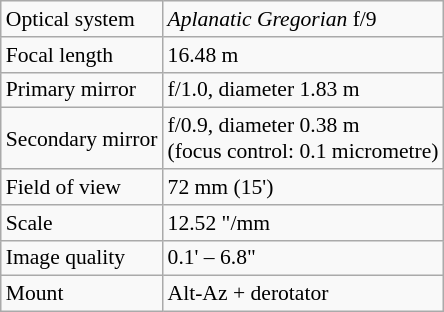<table class="wikitable" style="font-size: 0.9em;">
<tr>
<td>Optical system</td>
<td><em>Aplanatic Gregorian</em> f/9</td>
</tr>
<tr>
<td>Focal length</td>
<td>16.48 m</td>
</tr>
<tr>
<td>Primary mirror</td>
<td>f/1.0, diameter 1.83 m</td>
</tr>
<tr>
<td>Secondary mirror</td>
<td>f/0.9, diameter 0.38 m<br>(focus control: 0.1 micrometre)</td>
</tr>
<tr>
<td>Field of view</td>
<td>72 mm (15')</td>
</tr>
<tr>
<td>Scale</td>
<td>12.52 "/mm</td>
</tr>
<tr>
<td>Image quality</td>
<td>0.1' – 6.8"</td>
</tr>
<tr>
<td>Mount</td>
<td>Alt-Az + derotator</td>
</tr>
</table>
